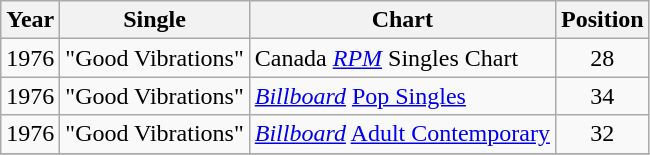<table class="wikitable">
<tr>
<th align="left">Year</th>
<th align="left">Single</th>
<th align="left">Chart</th>
<th align="left">Position</th>
</tr>
<tr>
<td>1976</td>
<td>"Good Vibrations"</td>
<td>Canada <em><a href='#'>RPM</a></em> Singles Chart</td>
<td align="center">28</td>
</tr>
<tr>
<td>1976</td>
<td>"Good Vibrations"</td>
<td><em><a href='#'>Billboard</a></em> <a href='#'>Pop Singles</a></td>
<td align="center">34</td>
</tr>
<tr>
<td>1976</td>
<td>"Good Vibrations"</td>
<td><em><a href='#'>Billboard</a></em> <a href='#'>Adult Contemporary</a></td>
<td align="center">32</td>
</tr>
<tr>
</tr>
</table>
